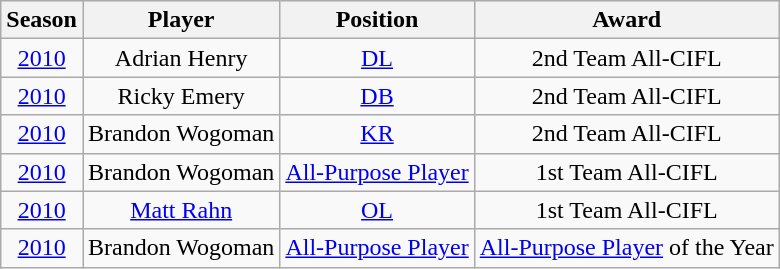<table class="wikitable" style="text-align:center">
<tr bgcolor="#efefef">
<th>Season</th>
<th>Player</th>
<th>Position</th>
<th>Award</th>
</tr>
<tr>
<td><a href='#'>2010</a></td>
<td>Adrian Henry</td>
<td><a href='#'>DL</a></td>
<td>2nd Team All-CIFL</td>
</tr>
<tr>
<td><a href='#'>2010</a></td>
<td>Ricky Emery</td>
<td><a href='#'>DB</a></td>
<td>2nd Team All-CIFL</td>
</tr>
<tr>
<td><a href='#'>2010</a></td>
<td>Brandon Wogoman</td>
<td><a href='#'>KR</a></td>
<td>2nd Team All-CIFL</td>
</tr>
<tr>
<td><a href='#'>2010</a></td>
<td>Brandon Wogoman</td>
<td><a href='#'>All-Purpose Player</a></td>
<td>1st Team All-CIFL</td>
</tr>
<tr>
<td><a href='#'>2010</a></td>
<td><a href='#'>Matt Rahn</a></td>
<td><a href='#'>OL</a></td>
<td>1st Team All-CIFL</td>
</tr>
<tr>
<td><a href='#'>2010</a></td>
<td>Brandon Wogoman</td>
<td><a href='#'>All-Purpose Player</a></td>
<td><a href='#'>All-Purpose Player</a> of the Year</td>
</tr>
</table>
